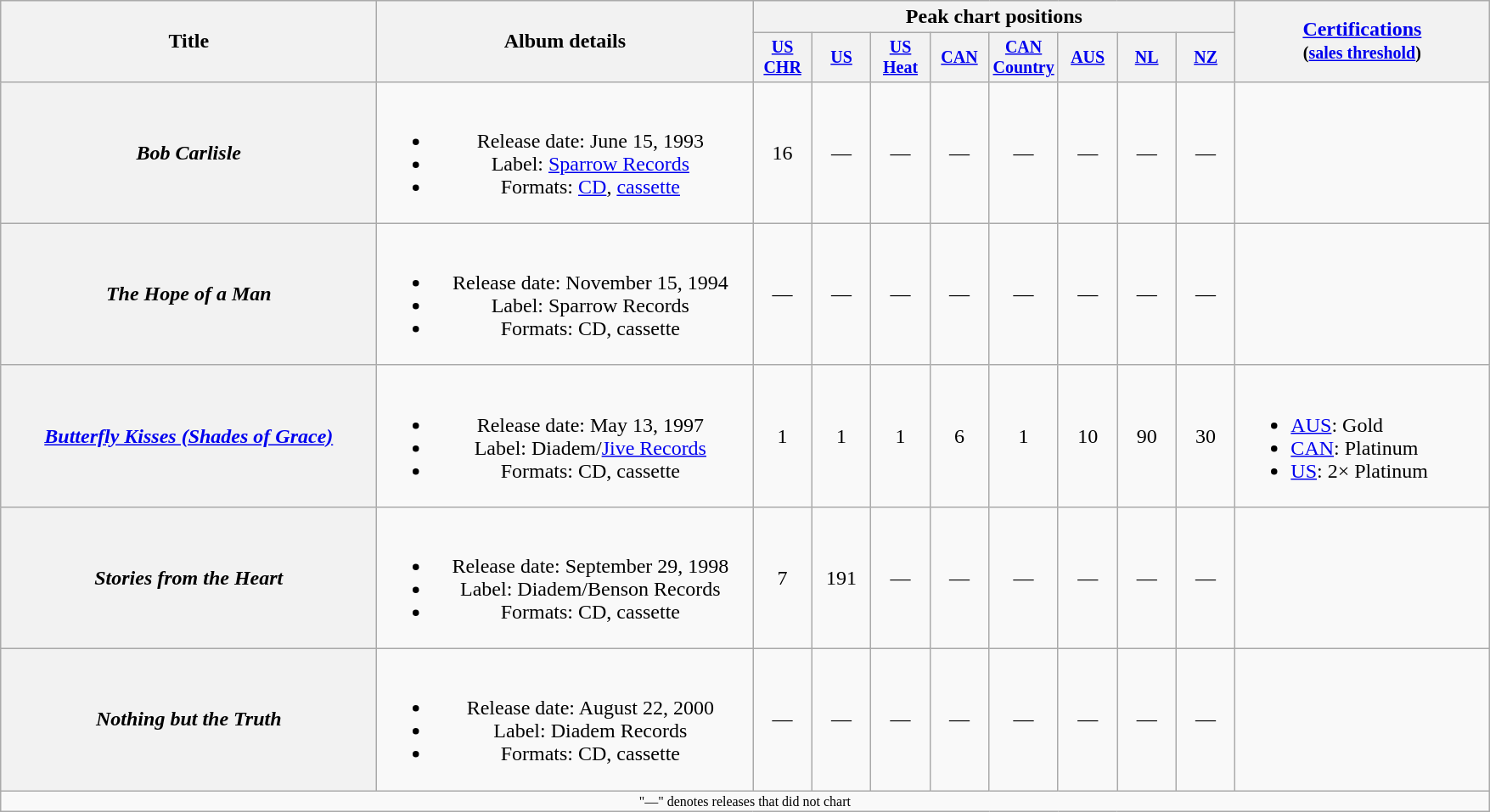<table class="wikitable plainrowheaders" style="text-align:center;">
<tr>
<th rowspan="2" style="width:18em;">Title</th>
<th rowspan="2" style="width:18em;">Album details</th>
<th colspan="8">Peak chart positions</th>
<th rowspan="2" style="width:12em;"><a href='#'>Certifications</a><br><small>(<a href='#'>sales threshold</a>)</small></th>
</tr>
<tr style="font-size:smaller;">
<th width="40"><a href='#'>US CHR</a><br></th>
<th width="40"><a href='#'>US</a><br></th>
<th width="40"><a href='#'>US<br>Heat</a><br></th>
<th width="40"><a href='#'>CAN</a><br></th>
<th width="40"><a href='#'>CAN Country</a><br></th>
<th width="40"><a href='#'>AUS</a><br></th>
<th width="40"><a href='#'>NL</a><br></th>
<th width="40"><a href='#'>NZ</a><br></th>
</tr>
<tr>
<th scope="row"><em>Bob Carlisle</em></th>
<td><br><ul><li>Release date: June 15, 1993</li><li>Label: <a href='#'>Sparrow Records</a></li><li>Formats: <a href='#'>CD</a>, <a href='#'>cassette</a></li></ul></td>
<td>16</td>
<td>—</td>
<td>—</td>
<td>—</td>
<td>—</td>
<td>—</td>
<td>—</td>
<td>—</td>
<td></td>
</tr>
<tr>
<th scope="row"><em>The Hope of a Man</em></th>
<td><br><ul><li>Release date: November 15, 1994</li><li>Label: Sparrow Records</li><li>Formats: CD, cassette</li></ul></td>
<td>—</td>
<td>—</td>
<td>—</td>
<td>—</td>
<td>—</td>
<td>—</td>
<td>—</td>
<td>—</td>
<td></td>
</tr>
<tr>
<th scope="row"><em><a href='#'>Butterfly Kisses (Shades of Grace)</a></em></th>
<td><br><ul><li>Release date: May 13, 1997</li><li>Label: Diadem/<a href='#'>Jive Records</a></li><li>Formats: CD, cassette</li></ul></td>
<td>1</td>
<td>1</td>
<td>1</td>
<td>6</td>
<td>1</td>
<td>10</td>
<td>90</td>
<td>30</td>
<td align="left"><br><ul><li><a href='#'>AUS</a>: Gold</li><li><a href='#'>CAN</a>: Platinum</li><li><a href='#'>US</a>: 2× Platinum</li></ul></td>
</tr>
<tr>
<th scope="row"><em>Stories from the Heart</em></th>
<td><br><ul><li>Release date: September 29, 1998</li><li>Label: Diadem/Benson Records</li><li>Formats: CD, cassette</li></ul></td>
<td>7</td>
<td>191</td>
<td>—</td>
<td>—</td>
<td>—</td>
<td>—</td>
<td>—</td>
<td>—</td>
<td></td>
</tr>
<tr>
<th scope="row"><em>Nothing but the Truth</em></th>
<td><br><ul><li>Release date: August 22, 2000</li><li>Label: Diadem Records</li><li>Formats: CD, cassette</li></ul></td>
<td>—</td>
<td>—</td>
<td>—</td>
<td>—</td>
<td>—</td>
<td>—</td>
<td>—</td>
<td>—</td>
<td></td>
</tr>
<tr>
<td colspan="15" style="font-size:8pt">"—" denotes releases that did not chart</td>
</tr>
</table>
